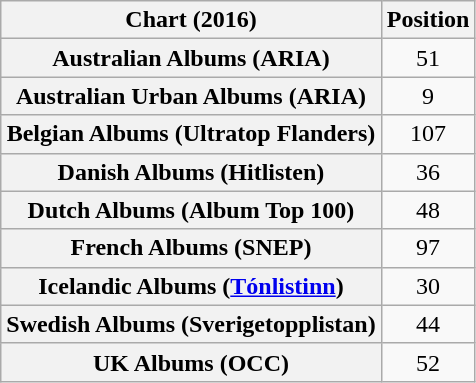<table class="wikitable sortable plainrowheaders" style="text-align:center">
<tr>
<th scope="col">Chart (2016)</th>
<th scope="col">Position</th>
</tr>
<tr>
<th scope="row">Australian Albums (ARIA)</th>
<td>51</td>
</tr>
<tr>
<th scope="row">Australian Urban Albums (ARIA)</th>
<td>9</td>
</tr>
<tr>
<th scope="row">Belgian Albums (Ultratop Flanders)</th>
<td>107</td>
</tr>
<tr>
<th scope="row">Danish Albums (Hitlisten)</th>
<td>36</td>
</tr>
<tr>
<th scope="row">Dutch Albums (Album Top 100)</th>
<td>48</td>
</tr>
<tr>
<th scope="row">French Albums (SNEP)</th>
<td>97</td>
</tr>
<tr>
<th scope="row">Icelandic Albums (<a href='#'>Tónlistinn</a>)</th>
<td>30</td>
</tr>
<tr>
<th scope="row">Swedish Albums (Sverigetopplistan)</th>
<td>44</td>
</tr>
<tr>
<th scope="row">UK Albums (OCC)</th>
<td>52</td>
</tr>
</table>
